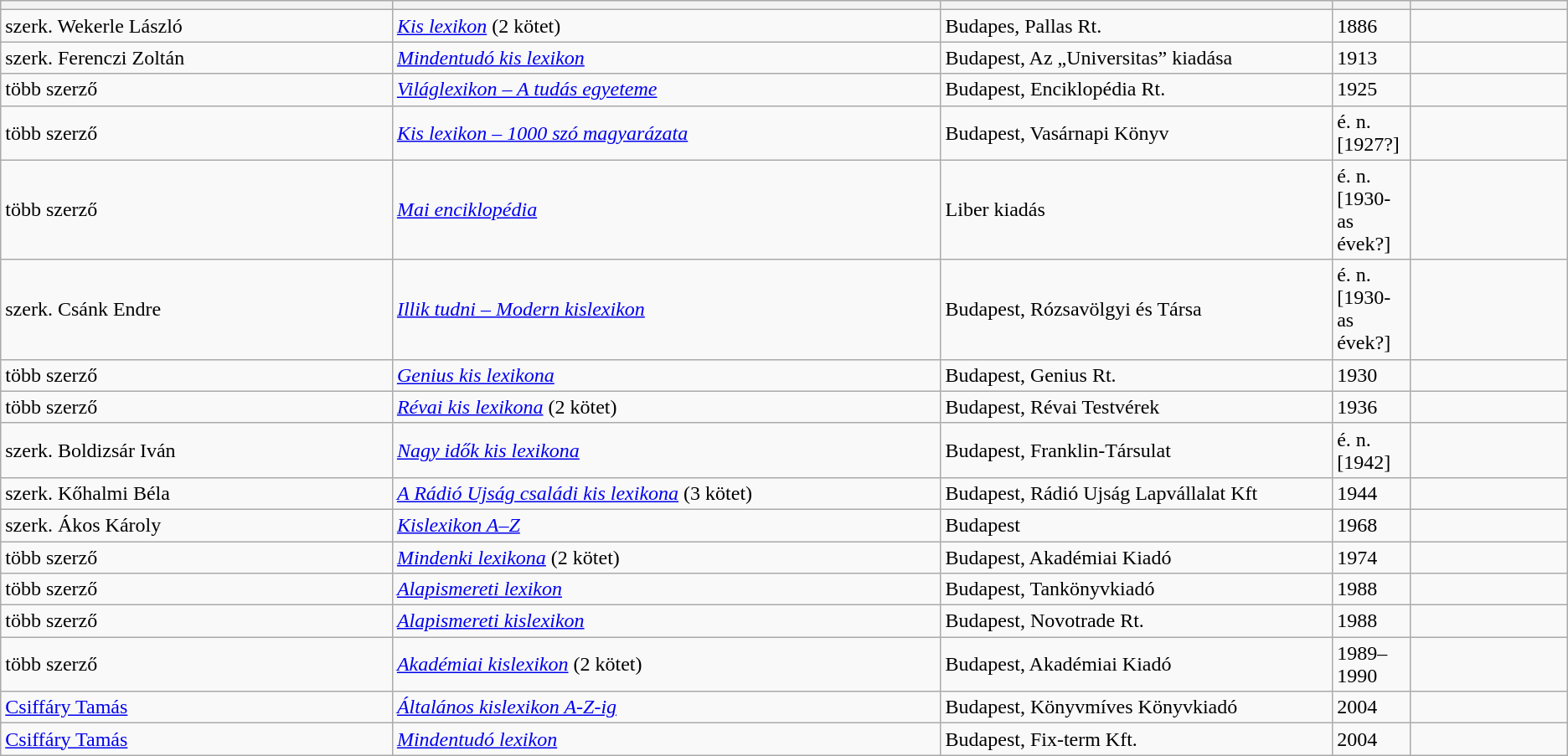<table class="wikitable sortable">
<tr>
<th bgcolor="#DAA520" width="25%"></th>
<th bgcolor="#DAA520" width="35%"></th>
<th bgcolor="#DAA520" width="25%"></th>
<th bgcolor="#DAA520" width="5%"></th>
<th bgcolor="#DAA520" width="10%"></th>
</tr>
<tr>
<td>szerk. Wekerle László</td>
<td><em><a href='#'>Kis lexikon</a></em> (2 kötet)</td>
<td>Budapes, Pallas Rt.</td>
<td>1886</td>
<td></td>
</tr>
<tr>
<td>szerk. Ferenczi Zoltán</td>
<td><em><a href='#'>Mindentudó kis lexikon</a></em></td>
<td>Budapest, Az „Universitas” kiadása</td>
<td>1913</td>
<td></td>
</tr>
<tr>
<td>több szerző</td>
<td><em><a href='#'>Világlexikon – A tudás egyeteme</a></em></td>
<td>Budapest, Enciklopédia Rt.</td>
<td>1925</td>
<td></td>
</tr>
<tr>
<td>több szerző</td>
<td><em><a href='#'>Kis lexikon – 1000 szó magyarázata</a></em></td>
<td>Budapest, Vasárnapi Könyv</td>
<td>é. n. [1927?]</td>
<td></td>
</tr>
<tr>
<td>több szerző</td>
<td><em><a href='#'>Mai enciklopédia</a></em></td>
<td>Liber kiadás</td>
<td>é. n. [1930-as évek?]</td>
<td></td>
</tr>
<tr>
<td>szerk. Csánk Endre</td>
<td><em><a href='#'>Illik tudni – Modern kislexikon</a></em></td>
<td>Budapest, Rózsavölgyi és Társa</td>
<td>é. n. [1930-as évek?]</td>
<td></td>
</tr>
<tr>
<td>több szerző</td>
<td><em><a href='#'>Genius kis lexikona</a></em></td>
<td>Budapest, Genius Rt.</td>
<td>1930</td>
<td></td>
</tr>
<tr>
<td>több szerző</td>
<td><em><a href='#'>Révai kis lexikona</a></em> (2 kötet)</td>
<td>Budapest, Révai Testvérek</td>
<td>1936</td>
<td></td>
</tr>
<tr>
<td>szerk. Boldizsár Iván</td>
<td><em><a href='#'>Nagy idők kis lexikona</a></em></td>
<td>Budapest, Franklin-Társulat</td>
<td>é. n. [1942]</td>
<td></td>
</tr>
<tr>
<td>szerk. Kőhalmi Béla</td>
<td><em><a href='#'>A Rádió Ujság családi kis lexikona</a></em> (3 kötet)</td>
<td>Budapest, Rádió Ujság Lapvállalat Kft</td>
<td>1944</td>
<td></td>
</tr>
<tr>
<td>szerk. Ákos Károly</td>
<td><em><a href='#'>Kislexikon A–Z</a></em></td>
<td>Budapest</td>
<td>1968</td>
<td></td>
</tr>
<tr>
<td>több szerző</td>
<td><em><a href='#'>Mindenki lexikona</a></em> (2 kötet)</td>
<td>Budapest, Akadémiai Kiadó</td>
<td>1974</td>
<td></td>
</tr>
<tr>
<td>több szerző</td>
<td><em><a href='#'>Alapismereti lexikon</a></em></td>
<td>Budapest, Tankönyvkiadó</td>
<td>1988</td>
<td></td>
</tr>
<tr>
<td>több szerző</td>
<td><em><a href='#'>Alapismereti kislexikon</a></em></td>
<td>Budapest, Novotrade Rt.</td>
<td>1988</td>
<td></td>
</tr>
<tr>
<td>több szerző</td>
<td><em><a href='#'>Akadémiai kislexikon</a></em> (2 kötet)</td>
<td>Budapest, Akadémiai Kiadó</td>
<td>1989–1990</td>
<td></td>
</tr>
<tr>
<td><a href='#'>Csiffáry Tamás</a></td>
<td><em><a href='#'>Általános kislexikon A-Z-ig</a></em></td>
<td>Budapest, Könyvmíves Könyvkiadó</td>
<td>2004</td>
<td></td>
</tr>
<tr>
<td><a href='#'>Csiffáry Tamás</a></td>
<td><em><a href='#'>Mindentudó lexikon</a></em></td>
<td>Budapest, Fix-term Kft.</td>
<td>2004</td>
<td></td>
</tr>
</table>
